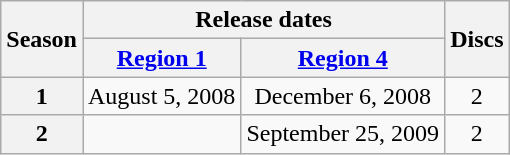<table class="wikitable" style="text-align:center">
<tr>
<th rowspan="2">Season</th>
<th colspan="2">Release dates</th>
<th rowspan="2">Discs</th>
</tr>
<tr>
<th><a href='#'>Region 1</a><br></th>
<th><a href='#'>Region 4</a></th>
</tr>
<tr>
<th>1</th>
<td>August 5, 2008</td>
<td>December 6, 2008</td>
<td>2</td>
</tr>
<tr>
<th>2</th>
<td></td>
<td>September 25, 2009</td>
<td>2</td>
</tr>
</table>
